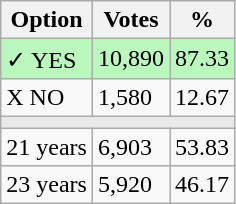<table class="wikitable">
<tr>
<th>Option</th>
<th>Votes</th>
<th>%</th>
</tr>
<tr>
<td style=background:#bbf8be>✓ YES</td>
<td style=background:#bbf8be>10,890</td>
<td style=background:#bbf8be>87.33</td>
</tr>
<tr>
<td>X NO</td>
<td>1,580</td>
<td>12.67</td>
</tr>
<tr>
<td colspan="3" bgcolor="#E9E9E9"></td>
</tr>
<tr>
<td>21 years</td>
<td>6,903</td>
<td>53.83</td>
</tr>
<tr>
<td>23 years</td>
<td>5,920</td>
<td>46.17</td>
</tr>
</table>
